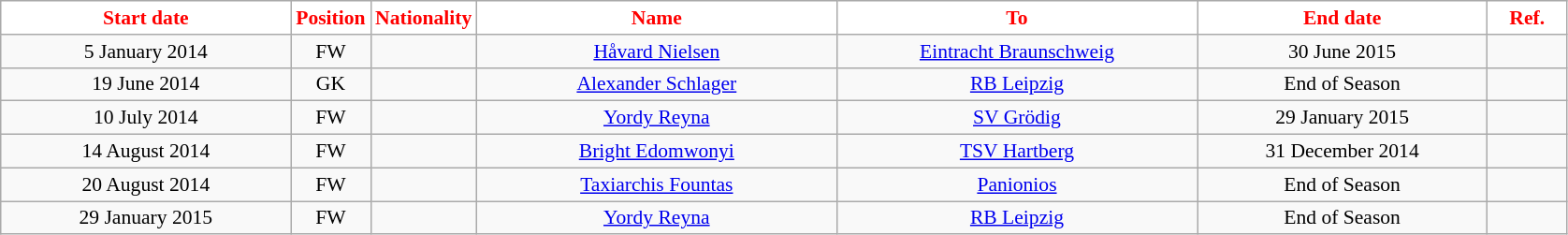<table class="wikitable"  style="text-align:center; font-size:90%; ">
<tr>
<th style="background:#FFFFFF; color:#FF0000; width:200px;">Start date</th>
<th style="background:#FFFFFF; color:#FF0000; width:50px;">Position</th>
<th style="background:#FFFFFF; color:#FF0000; width:50px;">Nationality</th>
<th style="background:#FFFFFF; color:#FF0000; width:250px;">Name</th>
<th style="background:#FFFFFF; color:#FF0000; width:250px;">To</th>
<th style="background:#FFFFFF; color:#FF0000; width:200px;">End date</th>
<th style="background:#FFFFFF; color:#FF0000; width:50px;">Ref.</th>
</tr>
<tr>
<td>5 January 2014</td>
<td>FW</td>
<td></td>
<td><a href='#'>Håvard Nielsen</a></td>
<td><a href='#'>Eintracht Braunschweig</a></td>
<td>30 June 2015</td>
<td></td>
</tr>
<tr>
<td>19 June 2014</td>
<td>GK</td>
<td></td>
<td><a href='#'>Alexander Schlager</a></td>
<td><a href='#'>RB Leipzig</a></td>
<td>End of Season</td>
<td></td>
</tr>
<tr>
<td>10 July 2014</td>
<td>FW</td>
<td></td>
<td><a href='#'>Yordy Reyna</a></td>
<td><a href='#'>SV Grödig</a></td>
<td>29 January 2015</td>
<td></td>
</tr>
<tr>
<td>14 August 2014</td>
<td>FW</td>
<td></td>
<td><a href='#'>Bright Edomwonyi</a></td>
<td><a href='#'>TSV Hartberg</a></td>
<td>31 December 2014</td>
<td></td>
</tr>
<tr>
<td>20 August 2014</td>
<td>FW</td>
<td></td>
<td><a href='#'>Taxiarchis Fountas</a></td>
<td><a href='#'>Panionios</a></td>
<td>End of Season</td>
<td></td>
</tr>
<tr>
<td>29 January 2015</td>
<td>FW</td>
<td></td>
<td><a href='#'>Yordy Reyna</a></td>
<td><a href='#'>RB Leipzig</a></td>
<td>End of Season</td>
<td></td>
</tr>
</table>
